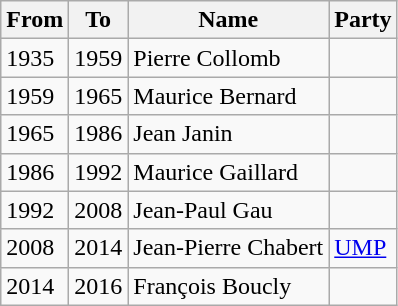<table class="wikitable">
<tr>
<th>From</th>
<th>To</th>
<th>Name</th>
<th>Party</th>
</tr>
<tr>
<td>1935</td>
<td>1959</td>
<td>Pierre Collomb</td>
<td></td>
</tr>
<tr>
<td>1959</td>
<td>1965</td>
<td>Maurice Bernard</td>
<td></td>
</tr>
<tr>
<td>1965</td>
<td>1986</td>
<td>Jean Janin</td>
<td></td>
</tr>
<tr>
<td>1986</td>
<td>1992</td>
<td>Maurice Gaillard</td>
<td></td>
</tr>
<tr>
<td>1992</td>
<td>2008</td>
<td>Jean-Paul Gau</td>
<td></td>
</tr>
<tr>
<td>2008</td>
<td>2014</td>
<td>Jean-Pierre Chabert</td>
<td><a href='#'>UMP</a></td>
</tr>
<tr>
<td>2014</td>
<td>2016</td>
<td>François Boucly</td>
<td></td>
</tr>
</table>
